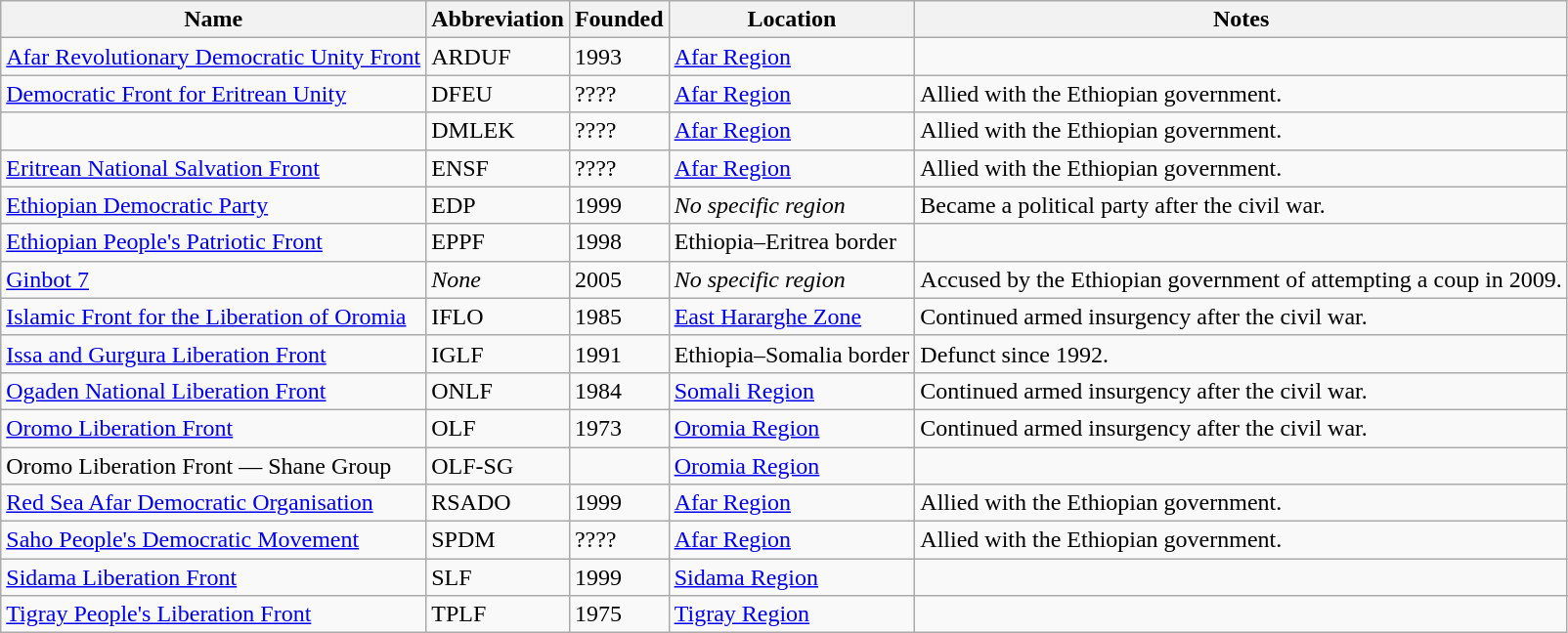<table class="wikitable sortable">
<tr>
<th>Name</th>
<th>Abbreviation</th>
<th>Founded</th>
<th>Location</th>
<th>Notes</th>
</tr>
<tr>
<td> <a href='#'>Afar Revolutionary Democratic Unity Front</a></td>
<td>ARDUF</td>
<td>1993</td>
<td><a href='#'>Afar Region</a></td>
<td></td>
</tr>
<tr>
<td><a href='#'>Democratic Front for Eritrean Unity</a></td>
<td>DFEU</td>
<td> ????</td>
<td><a href='#'>Afar Region</a></td>
<td>Allied with the Ethiopian government.</td>
</tr>
<tr>
<td></td>
<td>DMLEK</td>
<td> ????</td>
<td><a href='#'>Afar Region</a></td>
<td>Allied with the Ethiopian government.</td>
</tr>
<tr>
<td> <a href='#'>Eritrean National Salvation Front</a></td>
<td>ENSF</td>
<td> ????</td>
<td><a href='#'>Afar Region</a></td>
<td>Allied with the Ethiopian government.</td>
</tr>
<tr>
<td><a href='#'>Ethiopian Democratic Party</a></td>
<td>EDP</td>
<td>1999</td>
<td><em>No specific region</em></td>
<td>Became a political party after the civil war.</td>
</tr>
<tr>
<td><a href='#'>Ethiopian People's Patriotic Front</a></td>
<td>EPPF</td>
<td>1998</td>
<td>Ethiopia–Eritrea border</td>
<td></td>
</tr>
<tr>
<td><a href='#'>Ginbot 7</a></td>
<td><em>None</em></td>
<td>2005</td>
<td><em>No specific region</em></td>
<td>Accused by the Ethiopian government of attempting a coup in 2009.</td>
</tr>
<tr>
<td> <a href='#'>Islamic Front for the Liberation of Oromia</a></td>
<td>IFLO</td>
<td>1985</td>
<td><a href='#'>East Hararghe Zone</a></td>
<td>Continued armed insurgency after the civil war.</td>
</tr>
<tr>
<td><a href='#'>Issa and Gurgura Liberation Front</a></td>
<td>IGLF</td>
<td>1991</td>
<td>Ethiopia–Somalia border</td>
<td>Defunct since 1992.</td>
</tr>
<tr>
<td> <a href='#'>Ogaden National Liberation Front</a></td>
<td>ONLF</td>
<td>1984</td>
<td><a href='#'>Somali Region</a></td>
<td>Continued armed insurgency after the civil war.</td>
</tr>
<tr>
<td> <a href='#'>Oromo Liberation Front</a></td>
<td>OLF</td>
<td>1973</td>
<td><a href='#'>Oromia Region</a></td>
<td>Continued armed insurgency after the civil war.</td>
</tr>
<tr>
<td>Oromo Liberation Front — Shane Group</td>
<td>OLF-SG</td>
<td></td>
<td><a href='#'>Oromia Region</a></td>
<td></td>
</tr>
<tr>
<td> <a href='#'>Red Sea Afar Democratic Organisation</a></td>
<td>RSADO</td>
<td>1999</td>
<td><a href='#'>Afar Region</a></td>
<td>Allied with the Ethiopian government.</td>
</tr>
<tr>
<td> <a href='#'>Saho People's Democratic Movement</a></td>
<td>SPDM</td>
<td> ????</td>
<td><a href='#'>Afar Region</a></td>
<td>Allied with the Ethiopian government.</td>
</tr>
<tr>
<td> <a href='#'>Sidama Liberation Front</a></td>
<td>SLF</td>
<td>1999</td>
<td><a href='#'>Sidama Region</a></td>
<td></td>
</tr>
<tr>
<td> <a href='#'>Tigray People's Liberation Front</a></td>
<td>TPLF</td>
<td>1975</td>
<td><a href='#'>Tigray Region</a></td>
<td></td>
</tr>
</table>
